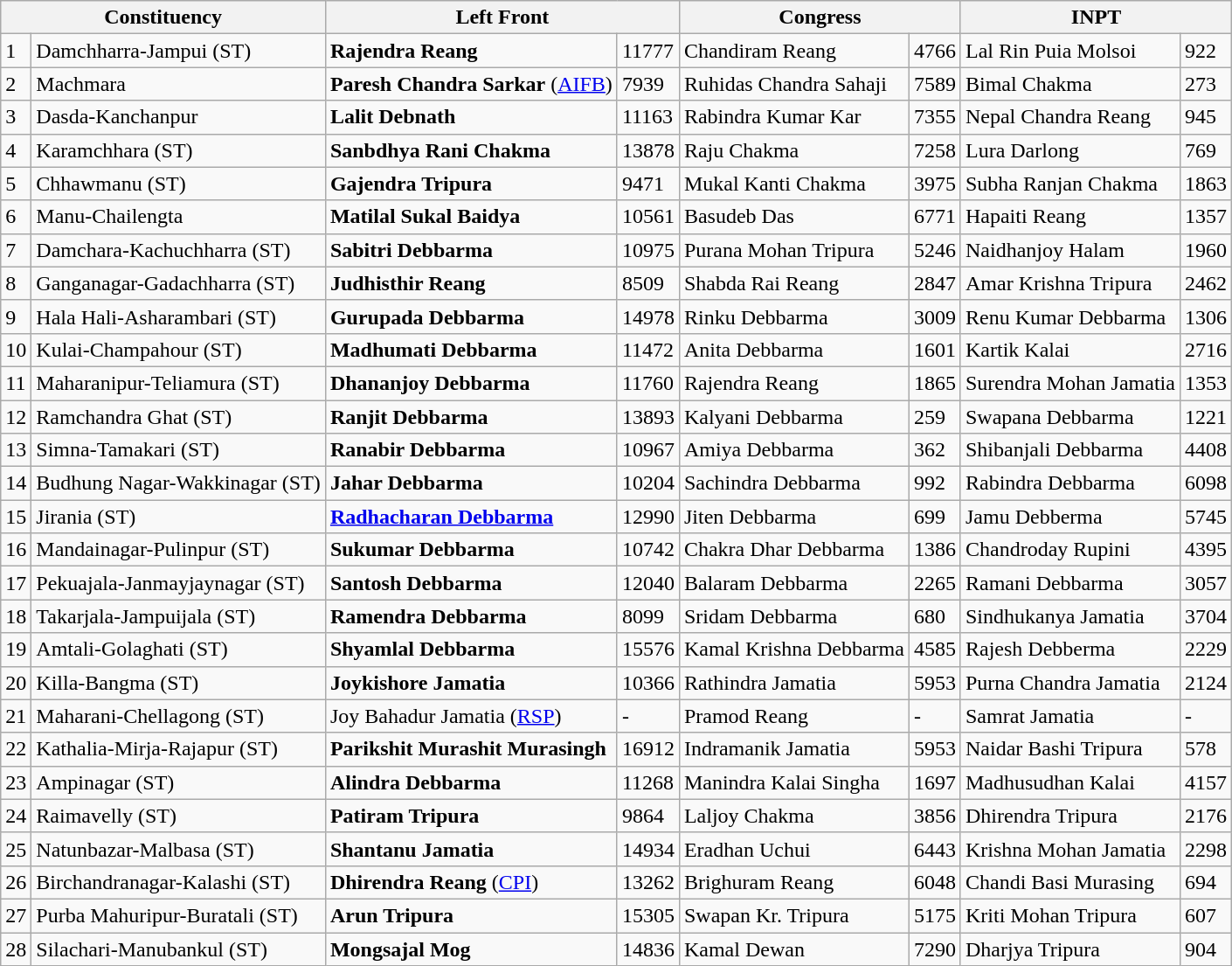<table class="wikitable">
<tr>
<th colspan="2">Constituency</th>
<th colspan="2">Left Front</th>
<th colspan="2">Congress</th>
<th colspan="2">INPT</th>
</tr>
<tr>
<td>1</td>
<td>Damchharra-Jampui (ST)</td>
<td><strong>Rajendra Reang</strong></td>
<td>11777</td>
<td>Chandiram Reang</td>
<td>4766</td>
<td>Lal Rin Puia Molsoi</td>
<td>922</td>
</tr>
<tr>
<td>2</td>
<td>Machmara</td>
<td><strong>Paresh Chandra Sarkar</strong> (<a href='#'>AIFB</a>)</td>
<td>7939</td>
<td>Ruhidas Chandra Sahaji</td>
<td>7589</td>
<td>Bimal Chakma</td>
<td>273</td>
</tr>
<tr>
<td>3</td>
<td>Dasda-Kanchanpur</td>
<td><strong>Lalit Debnath</strong></td>
<td>11163</td>
<td>Rabindra Kumar Kar</td>
<td>7355</td>
<td>Nepal Chandra Reang</td>
<td>945</td>
</tr>
<tr>
<td>4</td>
<td>Karamchhara (ST)</td>
<td><strong>Sanbdhya Rani Chakma</strong></td>
<td>13878</td>
<td>Raju Chakma</td>
<td>7258</td>
<td>Lura Darlong</td>
<td>769</td>
</tr>
<tr>
<td>5</td>
<td>Chhawmanu (ST)</td>
<td><strong>Gajendra Tripura</strong></td>
<td>9471</td>
<td>Mukal Kanti Chakma</td>
<td>3975</td>
<td>Subha Ranjan Chakma</td>
<td>1863</td>
</tr>
<tr>
<td>6</td>
<td>Manu-Chailengta</td>
<td><strong>Matilal Sukal Baidya</strong></td>
<td>10561</td>
<td>Basudeb Das</td>
<td>6771</td>
<td>Hapaiti Reang</td>
<td>1357</td>
</tr>
<tr>
<td>7</td>
<td>Damchara-Kachuchharra (ST)</td>
<td><strong>Sabitri Debbarma</strong></td>
<td>10975</td>
<td>Purana Mohan Tripura</td>
<td>5246</td>
<td>Naidhanjoy Halam</td>
<td>1960</td>
</tr>
<tr>
<td>8</td>
<td>Ganganagar-Gadachharra (ST)</td>
<td><strong>Judhisthir Reang</strong></td>
<td>8509</td>
<td>Shabda Rai Reang</td>
<td>2847</td>
<td>Amar Krishna Tripura</td>
<td>2462</td>
</tr>
<tr>
<td>9</td>
<td>Hala Hali-Asharambari (ST)</td>
<td><strong>Gurupada Debbarma</strong></td>
<td>14978</td>
<td>Rinku Debbarma</td>
<td>3009</td>
<td>Renu Kumar Debbarma</td>
<td>1306</td>
</tr>
<tr>
<td>10</td>
<td>Kulai-Champahour (ST)</td>
<td><strong>Madhumati Debbarma</strong></td>
<td>11472</td>
<td>Anita Debbarma</td>
<td>1601</td>
<td>Kartik Kalai</td>
<td>2716</td>
</tr>
<tr>
<td>11</td>
<td>Maharanipur-Teliamura (ST)</td>
<td><strong>Dhananjoy Debbarma</strong></td>
<td>11760</td>
<td>Rajendra Reang</td>
<td>1865</td>
<td>Surendra Mohan Jamatia</td>
<td>1353</td>
</tr>
<tr>
<td>12</td>
<td>Ramchandra Ghat (ST)</td>
<td><strong>Ranjit Debbarma</strong></td>
<td>13893</td>
<td>Kalyani Debbarma</td>
<td>259</td>
<td>Swapana Debbarma</td>
<td>1221</td>
</tr>
<tr>
<td>13</td>
<td>Simna-Tamakari (ST)</td>
<td><strong>Ranabir Debbarma</strong></td>
<td>10967</td>
<td>Amiya Debbarma</td>
<td>362</td>
<td>Shibanjali Debbarma</td>
<td>4408</td>
</tr>
<tr>
<td>14</td>
<td>Budhung Nagar-Wakkinagar (ST)</td>
<td><strong>Jahar Debbarma</strong></td>
<td>10204</td>
<td>Sachindra Debbarma</td>
<td>992</td>
<td>Rabindra Debbarma</td>
<td>6098</td>
</tr>
<tr>
<td>15</td>
<td>Jirania (ST)</td>
<td><strong><a href='#'>Radhacharan Debbarma</a></strong></td>
<td>12990</td>
<td>Jiten Debbarma</td>
<td>699</td>
<td>Jamu Debberma</td>
<td>5745</td>
</tr>
<tr>
<td>16</td>
<td>Mandainagar-Pulinpur (ST)</td>
<td><strong>Sukumar Debbarma</strong></td>
<td>10742</td>
<td>Chakra Dhar Debbarma</td>
<td>1386</td>
<td>Chandroday Rupini</td>
<td>4395</td>
</tr>
<tr>
<td>17</td>
<td>Pekuajala-Janmayjaynagar (ST)</td>
<td><strong>Santosh Debbarma</strong></td>
<td>12040</td>
<td>Balaram Debbarma</td>
<td>2265</td>
<td>Ramani Debbarma</td>
<td>3057</td>
</tr>
<tr>
<td>18</td>
<td>Takarjala-Jampuijala (ST)</td>
<td><strong>Ramendra Debbarma</strong></td>
<td>8099</td>
<td>Sridam Debbarma</td>
<td>680</td>
<td>Sindhukanya Jamatia</td>
<td>3704</td>
</tr>
<tr>
<td>19</td>
<td>Amtali-Golaghati (ST)</td>
<td><strong>Shyamlal Debbarma</strong></td>
<td>15576</td>
<td>Kamal Krishna Debbarma</td>
<td>4585</td>
<td>Rajesh Debberma</td>
<td>2229</td>
</tr>
<tr>
<td>20</td>
<td>Killa-Bangma (ST)</td>
<td><strong>Joykishore Jamatia</strong></td>
<td>10366</td>
<td>Rathindra Jamatia</td>
<td>5953</td>
<td>Purna Chandra Jamatia</td>
<td>2124</td>
</tr>
<tr>
<td>21</td>
<td>Maharani-Chellagong (ST)</td>
<td>Joy Bahadur Jamatia (<a href='#'>RSP</a>)</td>
<td>-</td>
<td>Pramod Reang</td>
<td>-</td>
<td>Samrat Jamatia</td>
<td>-</td>
</tr>
<tr>
<td>22</td>
<td>Kathalia-Mirja-Rajapur (ST)</td>
<td><strong>Parikshit Murashit Murasingh</strong></td>
<td>16912</td>
<td>Indramanik Jamatia</td>
<td>5953</td>
<td>Naidar Bashi Tripura</td>
<td>578</td>
</tr>
<tr>
<td>23</td>
<td>Ampinagar (ST)</td>
<td><strong>Alindra Debbarma</strong></td>
<td>11268</td>
<td>Manindra Kalai Singha</td>
<td>1697</td>
<td>Madhusudhan Kalai</td>
<td>4157</td>
</tr>
<tr>
<td>24</td>
<td>Raimavelly (ST)</td>
<td><strong>Patiram Tripura</strong></td>
<td>9864</td>
<td>Laljoy Chakma</td>
<td>3856</td>
<td>Dhirendra Tripura</td>
<td>2176</td>
</tr>
<tr>
<td>25</td>
<td>Natunbazar-Malbasa (ST)</td>
<td><strong>Shantanu Jamatia</strong></td>
<td>14934</td>
<td>Eradhan Uchui</td>
<td>6443</td>
<td>Krishna Mohan Jamatia</td>
<td>2298</td>
</tr>
<tr>
<td>26</td>
<td>Birchandranagar-Kalashi (ST)</td>
<td><strong>Dhirendra Reang</strong> (<a href='#'>CPI</a>)</td>
<td>13262</td>
<td>Brighuram Reang</td>
<td>6048</td>
<td>Chandi Basi Murasing</td>
<td>694</td>
</tr>
<tr>
<td>27</td>
<td>Purba Mahuripur-Buratali (ST)</td>
<td><strong>Arun Tripura</strong></td>
<td>15305</td>
<td>Swapan Kr. Tripura</td>
<td>5175</td>
<td>Kriti Mohan Tripura</td>
<td>607</td>
</tr>
<tr>
<td>28</td>
<td>Silachari-Manubankul (ST)</td>
<td><strong>Mongsajal Mog</strong></td>
<td>14836</td>
<td>Kamal Dewan</td>
<td>7290</td>
<td>Dharjya Tripura</td>
<td>904</td>
</tr>
</table>
